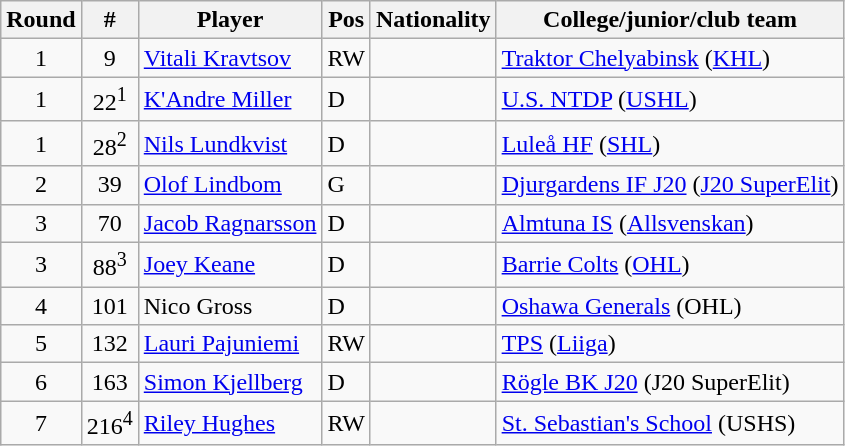<table class="wikitable">
<tr>
<th>Round</th>
<th>#</th>
<th>Player</th>
<th>Pos</th>
<th>Nationality</th>
<th>College/junior/club team</th>
</tr>
<tr>
<td style="text-align:center;">1</td>
<td style="text-align:center;">9</td>
<td><a href='#'>Vitali Kravtsov</a></td>
<td>RW</td>
<td></td>
<td><a href='#'>Traktor Chelyabinsk</a> (<a href='#'>KHL</a>)</td>
</tr>
<tr>
<td style="text-align:center;">1</td>
<td style="text-align:center;">22<sup>1</sup></td>
<td><a href='#'>K'Andre Miller</a></td>
<td>D</td>
<td></td>
<td><a href='#'>U.S. NTDP</a> (<a href='#'>USHL</a>)</td>
</tr>
<tr>
<td style="text-align:center;">1</td>
<td style="text-align:center;">28<sup>2</sup></td>
<td><a href='#'>Nils Lundkvist</a></td>
<td>D</td>
<td></td>
<td><a href='#'>Luleå HF</a> (<a href='#'>SHL</a>)</td>
</tr>
<tr>
<td style="text-align:center;">2</td>
<td style="text-align:center;">39</td>
<td><a href='#'>Olof Lindbom</a></td>
<td>G</td>
<td></td>
<td><a href='#'>Djurgardens IF J20</a> (<a href='#'>J20 SuperElit</a>)</td>
</tr>
<tr>
<td style="text-align:center;">3</td>
<td style="text-align:center;">70</td>
<td><a href='#'>Jacob Ragnarsson</a></td>
<td>D</td>
<td></td>
<td><a href='#'>Almtuna IS</a> (<a href='#'>Allsvenskan</a>)</td>
</tr>
<tr>
<td style="text-align:center;">3</td>
<td style="text-align:center;">88<sup>3</sup></td>
<td><a href='#'>Joey Keane</a></td>
<td>D</td>
<td></td>
<td><a href='#'>Barrie Colts</a> (<a href='#'>OHL</a>)</td>
</tr>
<tr>
<td style="text-align:center;">4</td>
<td style="text-align:center;">101</td>
<td>Nico Gross</td>
<td>D</td>
<td></td>
<td><a href='#'>Oshawa Generals</a> (OHL)</td>
</tr>
<tr>
<td style="text-align:center;">5</td>
<td style="text-align:center;">132</td>
<td><a href='#'>Lauri Pajuniemi</a></td>
<td>RW</td>
<td></td>
<td><a href='#'>TPS</a> (<a href='#'>Liiga</a>)</td>
</tr>
<tr>
<td style="text-align:center;">6</td>
<td style="text-align:center;">163</td>
<td><a href='#'>Simon Kjellberg</a></td>
<td>D</td>
<td></td>
<td><a href='#'>Rögle BK J20</a> (J20 SuperElit)</td>
</tr>
<tr>
<td style="text-align:center;">7</td>
<td style="text-align:center;">216<sup>4</sup></td>
<td><a href='#'>Riley Hughes</a></td>
<td>RW</td>
<td></td>
<td><a href='#'>St. Sebastian's School</a> (USHS)</td>
</tr>
</table>
